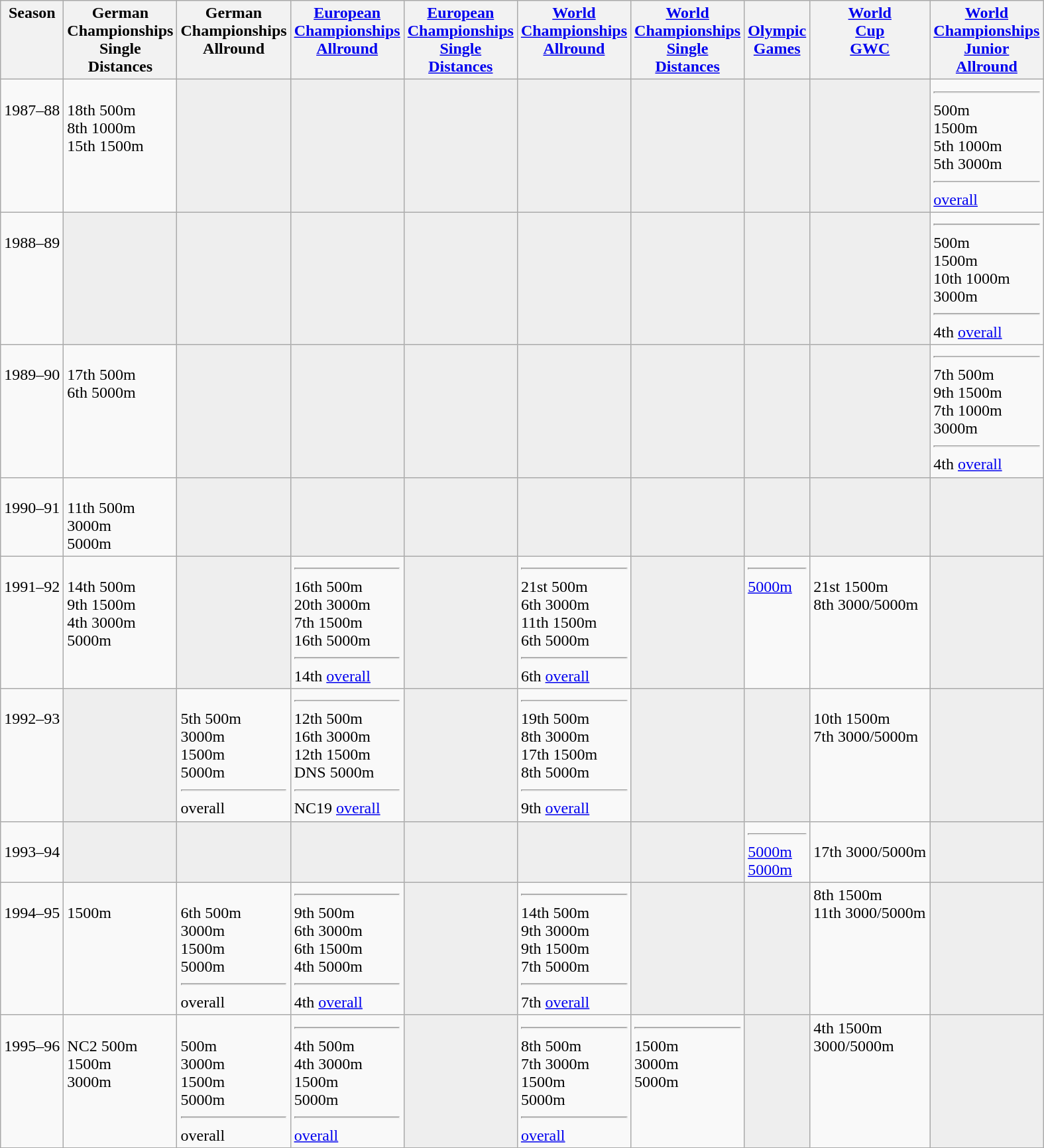<table class="wikitable">
<tr style="vertical-align: top;">
<th>Season</th>
<th>German <br> Championships <br> Single <br> Distances</th>
<th>German <br> Championships <br> Allround</th>
<th><a href='#'>European <br> Championships <br> Allround</a></th>
<th><a href='#'>European <br> Championships <br> Single <br> Distances</a></th>
<th><a href='#'>World <br> Championships <br> Allround</a></th>
<th><a href='#'>World <br> Championships <br> Single <br> Distances</a></th>
<th> <br> <a href='#'>Olympic <br> Games</a></th>
<th><a href='#'>World <br> Cup <br> GWC</a></th>
<th><a href='#'>World <br> Championships <br> Junior <br> Allround</a></th>
</tr>
<tr style="vertical-align: top;">
<td><br> 1987–88</td>
<td><br> 18th 500m <br> 8th 1000m<br> 15th 1500m</td>
<td bgcolor=#EEEEEE></td>
<td bgcolor=#EEEEEE></td>
<td bgcolor=#EEEEEE></td>
<td bgcolor=#EEEEEE></td>
<td bgcolor=#EEEEEE></td>
<td bgcolor=#EEEEEE></td>
<td bgcolor=#EEEEEE></td>
<td> <hr>  500m <br>  1500m <br> 5th 1000m <br> 5th 3000m <hr>  <a href='#'>overall</a></td>
</tr>
<tr style="vertical-align: top;">
<td><br> 1988–89</td>
<td bgcolor=#EEEEEE></td>
<td bgcolor=#EEEEEE></td>
<td bgcolor=#EEEEEE></td>
<td bgcolor=#EEEEEE></td>
<td bgcolor=#EEEEEE></td>
<td bgcolor=#EEEEEE></td>
<td bgcolor=#EEEEEE></td>
<td bgcolor=#EEEEEE></td>
<td> <hr>  500m <br>  1500m <br> 10th 1000m <br>  3000m <hr> 4th <a href='#'>overall</a></td>
</tr>
<tr style="vertical-align: top;">
<td><br> 1989–90</td>
<td><br> 17th 500m <br> 6th 5000m</td>
<td bgcolor=#EEEEEE></td>
<td bgcolor=#EEEEEE></td>
<td bgcolor=#EEEEEE></td>
<td bgcolor=#EEEEEE></td>
<td bgcolor=#EEEEEE></td>
<td bgcolor=#EEEEEE></td>
<td bgcolor=#EEEEEE></td>
<td> <hr> 7th 500m <br> 9th 1500m <br> 7th 1000m <br>  3000m <hr> 4th <a href='#'>overall</a></td>
</tr>
<tr style="vertical-align: top;">
<td><br> 1990–91</td>
<td><br> 11th 500m <br>  3000m <br>  5000m</td>
<td bgcolor=#EEEEEE></td>
<td bgcolor=#EEEEEE></td>
<td bgcolor=#EEEEEE></td>
<td bgcolor=#EEEEEE></td>
<td bgcolor=#EEEEEE></td>
<td bgcolor=#EEEEEE></td>
<td bgcolor=#EEEEEE></td>
<td bgcolor=#EEEEEE></td>
</tr>
<tr style="vertical-align: top;">
<td><br> 1991–92</td>
<td><br> 14th 500m <br> 9th 1500m <br> 4th 3000m <br>  5000m</td>
<td bgcolor=#EEEEEE></td>
<td> <hr> 16th 500m <br> 20th 3000m <br> 7th 1500m <br> 16th 5000m <hr> 14th <a href='#'>overall</a></td>
<td bgcolor=#EEEEEE></td>
<td> <hr> 21st 500m <br> 6th 3000m <br> 11th 1500m <br> 6th 5000m <hr> 6th <a href='#'>overall</a></td>
<td bgcolor=#EEEEEE></td>
<td> <hr>  <a href='#'>5000m</a></td>
<td><br> 21st 1500m <br> 8th 3000/5000m</td>
<td bgcolor=#EEEEEE></td>
</tr>
<tr style="vertical-align: top;">
<td><br> 1992–93</td>
<td bgcolor=#EEEEEE></td>
<td><br> 5th 500m <br>  3000m <br>  1500m <br>  5000m <hr>  overall</td>
<td> <hr> 12th 500m <br> 16th 3000m <br> 12th 1500m <br> DNS 5000m <hr> NC19 <a href='#'>overall</a></td>
<td bgcolor=#EEEEEE></td>
<td> <hr> 19th 500m <br> 8th 3000m <br> 17th 1500m <br> 8th 5000m <hr> 9th <a href='#'>overall</a></td>
<td bgcolor=#EEEEEE></td>
<td bgcolor=#EEEEEE></td>
<td><br> 10th 1500m <br> 7th 3000/5000m</td>
<td bgcolor=#EEEEEE></td>
</tr>
<tr style="vertical-align: top;">
<td><br> 1993–94</td>
<td bgcolor=#EEEEEE></td>
<td bgcolor=#EEEEEE></td>
<td bgcolor=#EEEEEE></td>
<td bgcolor=#EEEEEE></td>
<td bgcolor=#EEEEEE></td>
<td bgcolor=#EEEEEE></td>
<td> <hr>  <a href='#'>5000m</a> <br>  <a href='#'>5000m</a></td>
<td><br> 17th 3000/5000m</td>
<td bgcolor=#EEEEEE></td>
</tr>
<tr style="vertical-align: top;">
<td><br> 1994–95</td>
<td><br>  1500m</td>
<td><br> 6th 500m <br>  3000m <br>  1500m <br>  5000m <hr>  overall</td>
<td> <hr> 9th 500m <br> 6th 3000m <br> 6th 1500m <br> 4th 5000m <hr> 4th <a href='#'>overall</a></td>
<td bgcolor=#EEEEEE></td>
<td> <hr> 14th 500m <br> 9th 3000m <br> 9th 1500m <br> 7th 5000m <hr> 7th <a href='#'>overall</a></td>
<td bgcolor=#EEEEEE></td>
<td bgcolor=#EEEEEE></td>
<td>8th 1500m <br> 11th 3000/5000m</td>
<td bgcolor=#EEEEEE></td>
</tr>
<tr style="vertical-align: top;">
<td><br> 1995–96</td>
<td><br> NC2 500m <br>  1500m  <br>  3000m</td>
<td><br>  500m <br>  3000m <br> 1500m <br>  5000m <hr>  overall</td>
<td> <hr> 4th 500m <br> 4th 3000m <br>  1500m <br>  5000m <hr>  <a href='#'>overall</a></td>
<td bgcolor=#EEEEEE></td>
<td> <hr> 8th 500m <br> 7th 3000m <br>  1500m <br>  5000m <hr>  <a href='#'>overall</a></td>
<td> <hr>  1500m <br>  3000m <br>  5000m</td>
<td bgcolor=#EEEEEE></td>
<td>4th 1500m <br>  3000/5000m</td>
<td bgcolor=#EEEEEE></td>
</tr>
</table>
